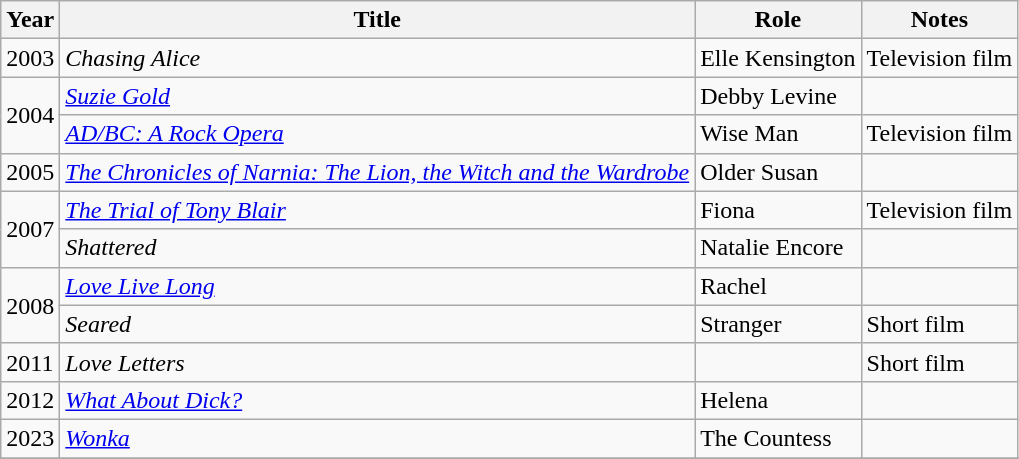<table class="wikitable sortable">
<tr>
<th>Year</th>
<th>Title</th>
<th>Role</th>
<th>Notes</th>
</tr>
<tr>
<td>2003</td>
<td><em>Chasing Alice</em></td>
<td>Elle Kensington</td>
<td>Television film</td>
</tr>
<tr>
<td rowspan="2">2004</td>
<td><em><a href='#'>Suzie Gold</a></em></td>
<td>Debby Levine</td>
<td></td>
</tr>
<tr>
<td><em><a href='#'>AD/BC: A Rock Opera</a></em></td>
<td>Wise Man</td>
<td>Television film</td>
</tr>
<tr>
<td>2005</td>
<td><em><a href='#'>The Chronicles of Narnia: The Lion, the Witch and the Wardrobe</a></em></td>
<td>Older Susan</td>
<td></td>
</tr>
<tr>
<td rowspan="2">2007</td>
<td><em><a href='#'>The Trial of Tony Blair</a></em></td>
<td>Fiona</td>
<td>Television film</td>
</tr>
<tr>
<td><em>Shattered</em></td>
<td>Natalie Encore</td>
<td></td>
</tr>
<tr>
<td rowspan="2">2008</td>
<td><em><a href='#'>Love Live Long</a></em></td>
<td>Rachel</td>
<td></td>
</tr>
<tr>
<td><em>Seared</em></td>
<td>Stranger</td>
<td>Short film</td>
</tr>
<tr>
<td>2011</td>
<td><em>Love Letters</em></td>
<td></td>
<td>Short film</td>
</tr>
<tr>
<td>2012</td>
<td><em><a href='#'>What About Dick?</a></em></td>
<td>Helena</td>
<td></td>
</tr>
<tr>
<td>2023</td>
<td><em><a href='#'>Wonka</a></em></td>
<td>The Countess</td>
<td></td>
</tr>
<tr>
</tr>
</table>
